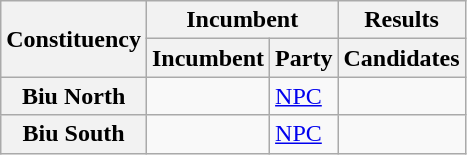<table class="wikitable sortable">
<tr>
<th rowspan="2">Constituency</th>
<th colspan="2">Incumbent</th>
<th>Results</th>
</tr>
<tr valign="bottom">
<th>Incumbent</th>
<th>Party</th>
<th>Candidates</th>
</tr>
<tr>
<th>Biu North</th>
<td></td>
<td><a href='#'>NPC</a></td>
<td nowrap=""></td>
</tr>
<tr>
<th>Biu South</th>
<td></td>
<td><a href='#'>NPC</a></td>
<td nowrap=""></td>
</tr>
</table>
